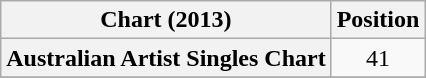<table class="wikitable plainrowheaders" style="text-align:center">
<tr>
<th scope="col">Chart (2013)</th>
<th scope="col">Position</th>
</tr>
<tr>
<th scope="row">Australian Artist Singles Chart</th>
<td>41</td>
</tr>
<tr>
</tr>
</table>
